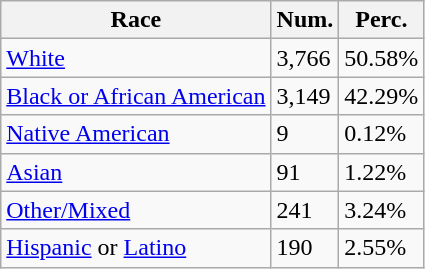<table class="wikitable">
<tr>
<th>Race</th>
<th>Num.</th>
<th>Perc.</th>
</tr>
<tr>
<td><a href='#'>White</a></td>
<td>3,766</td>
<td>50.58%</td>
</tr>
<tr>
<td><a href='#'>Black or African American</a></td>
<td>3,149</td>
<td>42.29%</td>
</tr>
<tr>
<td><a href='#'>Native American</a></td>
<td>9</td>
<td>0.12%</td>
</tr>
<tr>
<td><a href='#'>Asian</a></td>
<td>91</td>
<td>1.22%</td>
</tr>
<tr>
<td><a href='#'>Other/Mixed</a></td>
<td>241</td>
<td>3.24%</td>
</tr>
<tr>
<td><a href='#'>Hispanic</a> or <a href='#'>Latino</a></td>
<td>190</td>
<td>2.55%</td>
</tr>
</table>
